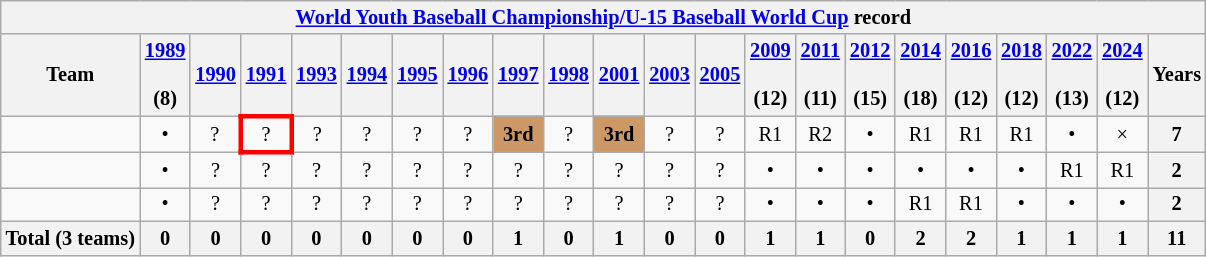<table class="wikitable" style="text-align:center; font-size:85%;">
<tr>
<th colspan=32><a href='#'>World Youth Baseball Championship/U-15 Baseball World Cup</a> record</th>
</tr>
<tr>
<th>Team</th>
<th><a href='#'>1989</a><br><br>(8)</th>
<th><a href='#'>1990</a><br></th>
<th><a href='#'>1991</a><br></th>
<th><a href='#'>1993</a><br></th>
<th><a href='#'>1994</a><br></th>
<th><a href='#'>1995</a><br></th>
<th><a href='#'>1996</a><br></th>
<th><a href='#'>1997</a><br></th>
<th><a href='#'>1998</a><br></th>
<th><a href='#'>2001</a><br></th>
<th><a href='#'>2003</a><br></th>
<th><a href='#'>2005</a><br></th>
<th><a href='#'>2009</a><br><br>(12)</th>
<th><a href='#'>2011</a><br><br>(11)</th>
<th><a href='#'>2012</a><br><br>(15)</th>
<th><a href='#'>2014</a><br><br>(18)</th>
<th><a href='#'>2016</a><br><br>(12)</th>
<th><a href='#'>2018</a><br><br>(12)</th>
<th><a href='#'>2022</a><br><br>(13)</th>
<th><a href='#'>2024</a><br><br>(12)</th>
<th>Years</th>
</tr>
<tr>
<td align=left></td>
<td>•</td>
<td>?</td>
<td style="border: 3px solid red">?</td>
<td>?</td>
<td>?</td>
<td>?</td>
<td>?</td>
<td style="background:#c96;"><strong>3rd</strong></td>
<td>?</td>
<td style="background:#c96;"><strong>3rd</strong></td>
<td>?</td>
<td>?</td>
<td>R1<br></td>
<td>R2<br></td>
<td>•</td>
<td>R1<br></td>
<td>R1<br></td>
<td>R1<br></td>
<td>•</td>
<td>×</td>
<th>7</th>
</tr>
<tr>
<td align=left></td>
<td>•</td>
<td>?</td>
<td>?</td>
<td>?</td>
<td>?</td>
<td>?</td>
<td>?</td>
<td>?</td>
<td>?</td>
<td>?</td>
<td>?</td>
<td>?</td>
<td>•</td>
<td>•</td>
<td>•</td>
<td>•</td>
<td>•</td>
<td>•</td>
<td>R1<br></td>
<td>R1<br></td>
<th>2</th>
</tr>
<tr>
<td align=left></td>
<td>•</td>
<td>?</td>
<td>?</td>
<td>?</td>
<td>?</td>
<td>?</td>
<td>?</td>
<td>?</td>
<td>?</td>
<td>?</td>
<td>?</td>
<td>?</td>
<td>•</td>
<td>•</td>
<td>•</td>
<td>R1<br></td>
<td>R1<br></td>
<td>•</td>
<td>•</td>
<td>•</td>
<th>2</th>
</tr>
<tr>
<th>Total (3 teams)</th>
<th>0</th>
<th>0</th>
<th>0</th>
<th>0</th>
<th>0</th>
<th>0</th>
<th>0</th>
<th>1</th>
<th>0</th>
<th>1</th>
<th>0</th>
<th>0</th>
<th>1</th>
<th>1</th>
<th>0</th>
<th>2</th>
<th>2</th>
<th>1</th>
<th>1</th>
<th>1</th>
<th>11</th>
</tr>
</table>
